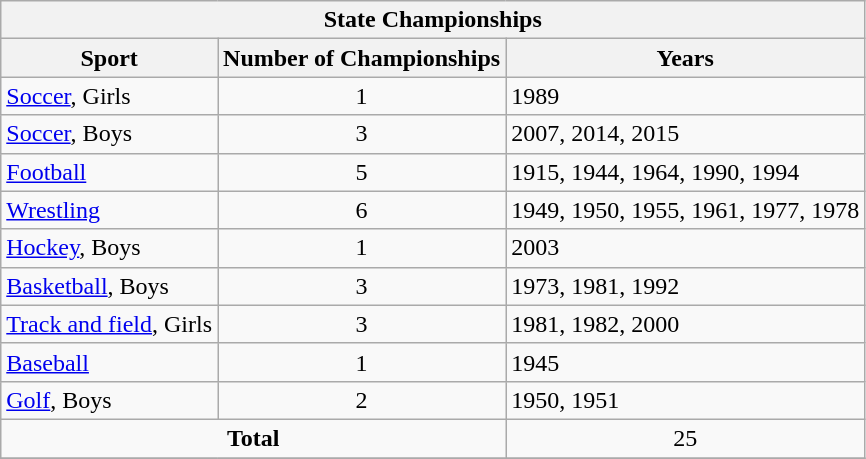<table class="wikitable">
<tr>
<th colspan="4">State Championships</th>
</tr>
<tr>
<th>Sport</th>
<th>Number of Championships</th>
<th>Years</th>
</tr>
<tr ,>
<td><a href='#'>Soccer</a>, Girls</td>
<td align="center">1</td>
<td>1989</td>
</tr>
<tr ,>
<td><a href='#'>Soccer</a>, Boys</td>
<td align="center">3</td>
<td>2007, 2014, 2015</td>
</tr>
<tr>
<td><a href='#'>Football</a></td>
<td align="center">5</td>
<td>1915, 1944, 1964, 1990, 1994</td>
</tr>
<tr>
<td><a href='#'>Wrestling</a></td>
<td align="center">6</td>
<td>1949, 1950, 1955, 1961, 1977, 1978</td>
</tr>
<tr>
<td><a href='#'>Hockey</a>, Boys</td>
<td align="center">1</td>
<td>2003</td>
</tr>
<tr>
<td><a href='#'>Basketball</a>, Boys</td>
<td align="center">3</td>
<td>1973, 1981, 1992</td>
</tr>
<tr>
<td><a href='#'>Track and field</a>, Girls</td>
<td align="center">3</td>
<td>1981, 1982, 2000</td>
</tr>
<tr>
<td><a href='#'>Baseball</a></td>
<td align="center">1</td>
<td>1945</td>
</tr>
<tr>
<td><a href='#'>Golf</a>, Boys</td>
<td align="center">2</td>
<td>1950, 1951</td>
</tr>
<tr>
<td align="center" colspan="2"><strong>Total</strong></td>
<td align="center">25</td>
</tr>
<tr>
</tr>
</table>
